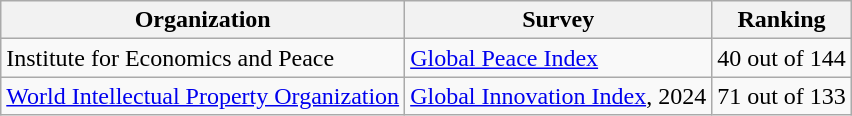<table class="wikitable">
<tr>
<th>Organization</th>
<th>Survey</th>
<th>Ranking</th>
</tr>
<tr>
<td>Institute for Economics and Peace </td>
<td><a href='#'>Global Peace Index</a></td>
<td>40 out of 144</td>
</tr>
<tr>
<td><a href='#'>World Intellectual Property Organization</a></td>
<td><a href='#'>Global Innovation Index</a>, 2024</td>
<td>71 out of 133</td>
</tr>
</table>
